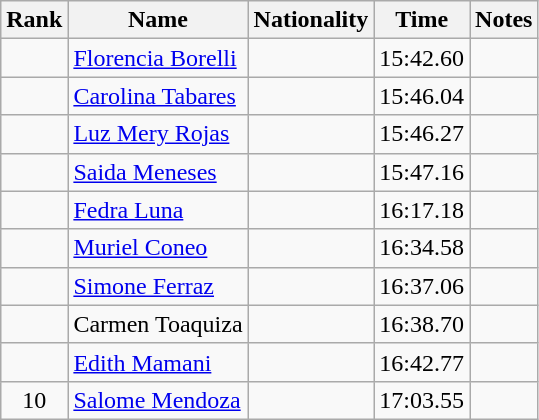<table class="wikitable sortable" style="text-align:center">
<tr>
<th>Rank</th>
<th>Name</th>
<th>Nationality</th>
<th>Time</th>
<th>Notes</th>
</tr>
<tr>
<td></td>
<td align=left><a href='#'>Florencia Borelli</a></td>
<td align=left></td>
<td>15:42.60</td>
<td></td>
</tr>
<tr>
<td></td>
<td align=left><a href='#'>Carolina Tabares</a></td>
<td align=left></td>
<td>15:46.04</td>
<td></td>
</tr>
<tr>
<td></td>
<td align=left><a href='#'>Luz Mery Rojas</a></td>
<td align=left></td>
<td>15:46.27</td>
<td></td>
</tr>
<tr>
<td></td>
<td align=left><a href='#'>Saida Meneses</a></td>
<td align=left></td>
<td>15:47.16</td>
<td></td>
</tr>
<tr>
<td></td>
<td align=left><a href='#'>Fedra Luna</a></td>
<td align=left></td>
<td>16:17.18</td>
<td></td>
</tr>
<tr>
<td></td>
<td align=left><a href='#'>Muriel Coneo</a></td>
<td align=left></td>
<td>16:34.58</td>
<td></td>
</tr>
<tr>
<td></td>
<td align=left><a href='#'>Simone Ferraz</a></td>
<td align=left></td>
<td>16:37.06</td>
<td></td>
</tr>
<tr>
<td></td>
<td align=left>Carmen Toaquiza</td>
<td align=left></td>
<td>16:38.70</td>
<td></td>
</tr>
<tr>
<td></td>
<td align=left><a href='#'>Edith Mamani</a></td>
<td align=left></td>
<td>16:42.77</td>
<td></td>
</tr>
<tr>
<td>10</td>
<td align=left><a href='#'>Salome Mendoza</a></td>
<td align=left></td>
<td>17:03.55</td>
<td></td>
</tr>
</table>
